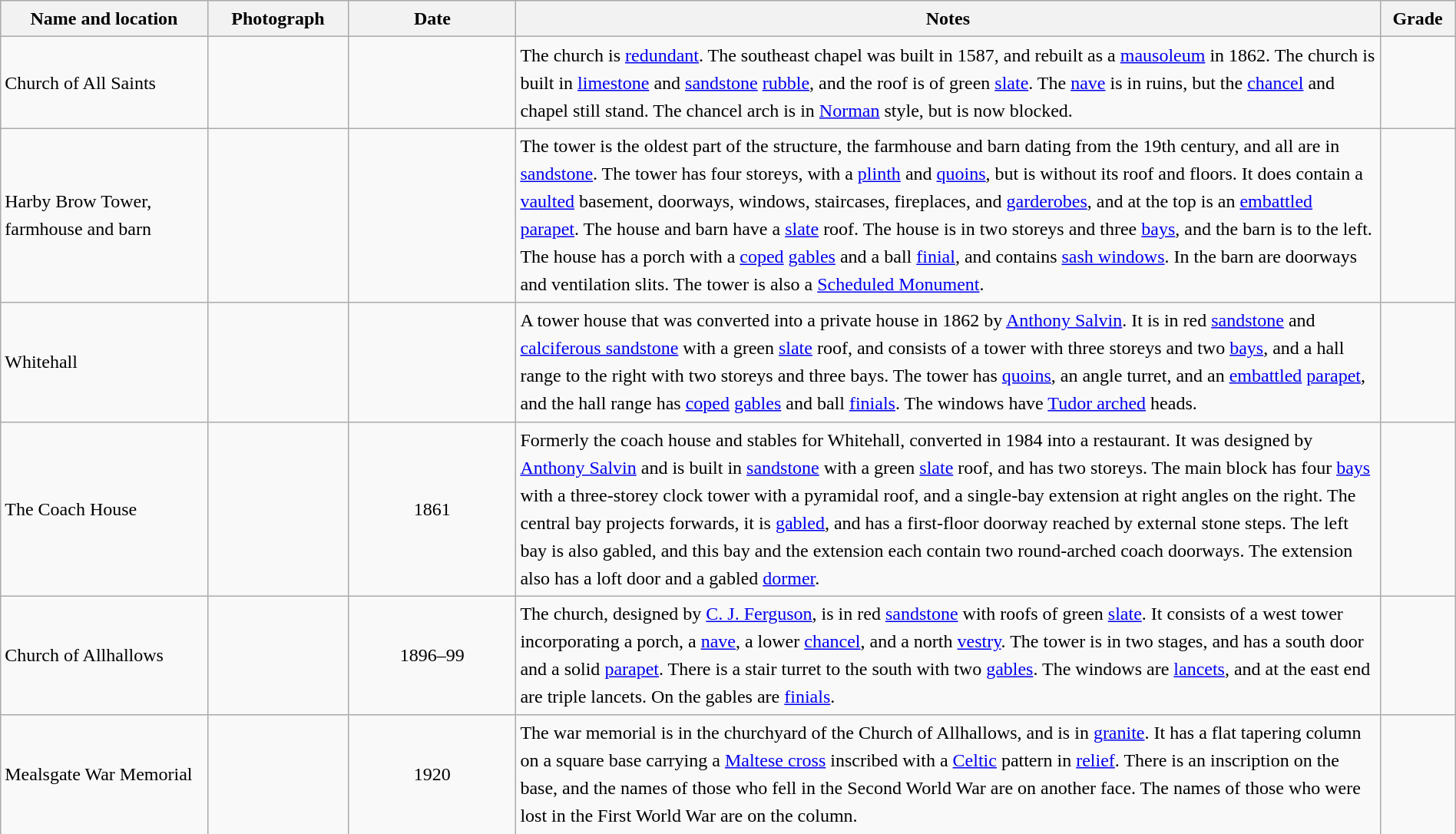<table class="wikitable sortable plainrowheaders" style="width:100%;border:0px;text-align:left;line-height:150%;">
<tr>
<th scope="col"  style="width:150px">Name and location</th>
<th scope="col"  style="width:100px" class="unsortable">Photograph</th>
<th scope="col"  style="width:120px">Date</th>
<th scope="col"  style="width:650px" class="unsortable">Notes</th>
<th scope="col"  style="width:50px">Grade</th>
</tr>
<tr>
<td>Church of All Saints<br><small></small></td>
<td></td>
<td align="center"></td>
<td>The church is <a href='#'>redundant</a>.  The southeast chapel was built in 1587, and rebuilt as a <a href='#'>mausoleum</a> in 1862.  The church is built in <a href='#'>limestone</a> and <a href='#'>sandstone</a> <a href='#'>rubble</a>, and the roof is of green <a href='#'>slate</a>.  The <a href='#'>nave</a> is in ruins, but the <a href='#'>chancel</a> and chapel still stand.  The chancel arch is in <a href='#'>Norman</a> style, but is now blocked.</td>
<td align="center" ></td>
</tr>
<tr>
<td>Harby Brow Tower, farmhouse and barn<br><small></small></td>
<td></td>
<td align="center"></td>
<td>The tower is the oldest part of the structure, the farmhouse and barn dating from the 19th century, and all are in <a href='#'>sandstone</a>.  The tower has four storeys, with a <a href='#'>plinth</a> and <a href='#'>quoins</a>, but is without its roof and floors.  It does contain a <a href='#'>vaulted</a> basement, doorways, windows, staircases, fireplaces, and <a href='#'>garderobes</a>, and at the top is an <a href='#'>embattled</a> <a href='#'>parapet</a>.  The house and barn have a <a href='#'>slate</a> roof.  The house is in two storeys and three <a href='#'>bays</a>, and the barn is to the left.  The house has a porch with a <a href='#'>coped</a> <a href='#'>gables</a> and a ball <a href='#'>finial</a>, and contains <a href='#'>sash windows</a>.  In the barn are doorways and ventilation slits.  The tower is also a <a href='#'>Scheduled Monument</a>.</td>
<td align="center" ></td>
</tr>
<tr>
<td>Whitehall<br><small></small></td>
<td></td>
<td align="center"></td>
<td>A tower house that was converted into a private house in 1862 by <a href='#'>Anthony Salvin</a>.  It is in red <a href='#'>sandstone</a> and <a href='#'>calciferous sandstone</a> with a green <a href='#'>slate</a> roof, and consists of a tower with three storeys and two <a href='#'>bays</a>, and a hall range to the right with two storeys and three bays.  The tower has <a href='#'>quoins</a>, an angle turret, and an <a href='#'>embattled</a> <a href='#'>parapet</a>, and the hall range has <a href='#'>coped</a> <a href='#'>gables</a> and ball <a href='#'>finials</a>.  The windows have <a href='#'>Tudor arched</a> heads.</td>
<td align="center" ></td>
</tr>
<tr>
<td>The Coach House<br><small></small></td>
<td></td>
<td align="center">1861</td>
<td>Formerly the coach house and stables for Whitehall, converted in 1984 into a restaurant.  It was designed by <a href='#'>Anthony Salvin</a> and is built in <a href='#'>sandstone</a> with a green <a href='#'>slate</a> roof, and has two storeys.  The main block has four <a href='#'>bays</a> with a three-storey clock tower with a pyramidal roof, and a single-bay extension at right angles on the right.  The central bay projects forwards, it is <a href='#'>gabled</a>, and has a first-floor doorway reached by external stone steps.  The left bay is also gabled, and this bay and the extension each contain two round-arched coach doorways.  The extension also has a loft door and a gabled <a href='#'>dormer</a>.</td>
<td align="center" ></td>
</tr>
<tr>
<td>Church of Allhallows<br><small></small></td>
<td></td>
<td align="center">1896–99</td>
<td>The church, designed by <a href='#'>C. J. Ferguson</a>, is in red <a href='#'>sandstone</a> with roofs of green <a href='#'>slate</a>.  It consists of a west tower incorporating a porch, a <a href='#'>nave</a>, a lower <a href='#'>chancel</a>, and a north <a href='#'>vestry</a>.  The tower is in two stages, and has a south door and a solid <a href='#'>parapet</a>.  There is a stair turret to the south with two <a href='#'>gables</a>.  The windows are <a href='#'>lancets</a>, and at the east end are triple lancets.  On the gables are <a href='#'>finials</a>.</td>
<td align="center" ></td>
</tr>
<tr>
<td>Mealsgate War Memorial<br><small></small></td>
<td></td>
<td align="center">1920</td>
<td>The war memorial is in the churchyard of the Church of Allhallows, and is in <a href='#'>granite</a>.  It has a flat tapering column on a square base carrying a <a href='#'>Maltese cross</a> inscribed with a <a href='#'>Celtic</a> pattern in <a href='#'>relief</a>.  There is an inscription on the base, and the names of those who fell in the Second World War are on another face.  The names of those who were lost in the First World War are on the column.</td>
<td align="center" ></td>
</tr>
<tr>
</tr>
</table>
